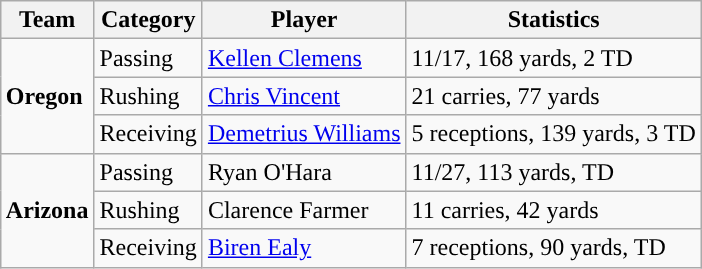<table class="wikitable" style="float: right;">
<tr>
<th>Team</th>
<th>Category</th>
<th>Player</th>
<th>Statistics</th>
</tr>
<tr>
<td rowspan=3><strong>Oregon</strong></td>
<td>Passing</td>
<td><a href='#'>Kellen Clemens</a></td>
<td>11/17, 168 yards, 2 TD</td>
</tr>
<tr>
<td>Rushing</td>
<td><a href='#'>Chris Vincent</a></td>
<td>21 carries, 77 yards</td>
</tr>
<tr>
<td>Receiving</td>
<td><a href='#'>Demetrius Williams</a></td>
<td>5 receptions, 139 yards, 3 TD</td>
</tr>
<tr>
<td rowspan=3><strong>Arizona</strong></td>
<td>Passing</td>
<td>Ryan O'Hara</td>
<td>11/27, 113 yards, TD</td>
</tr>
<tr>
<td>Rushing</td>
<td>Clarence Farmer</td>
<td>11 carries, 42 yards</td>
</tr>
<tr>
<td>Receiving</td>
<td><a href='#'>Biren Ealy</a></td>
<td>7 receptions, 90 yards, TD</td>
</tr>
</table>
